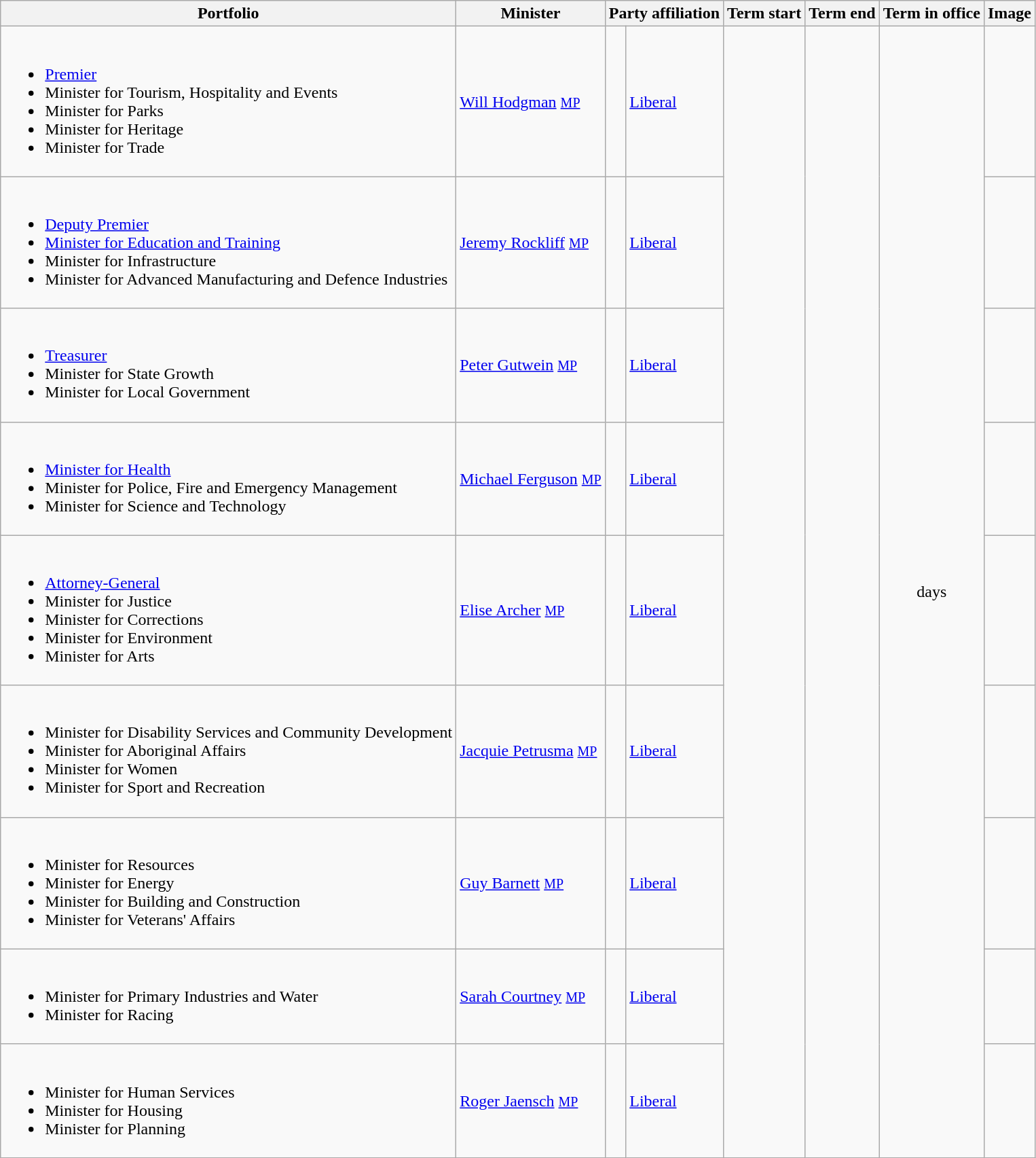<table class="wikitable">
<tr>
<th>Portfolio</th>
<th>Minister</th>
<th colspan=2>Party affiliation</th>
<th>Term start</th>
<th>Term end</th>
<th>Term in office</th>
<th>Image</th>
</tr>
<tr>
<td><br><ul><li><a href='#'>Premier</a></li><li>Minister for Tourism, Hospitality and Events</li><li>Minister for Parks</li><li>Minister for Heritage</li><li>Minister for Trade</li></ul></td>
<td><a href='#'>Will Hodgman</a> <small><a href='#'>MP</a></small></td>
<td> </td>
<td><a href='#'>Liberal</a></td>
<td rowspan=9 align=center></td>
<td rowspan=9 align=center></td>
<td rowspan=9 align=center> days</td>
<td></td>
</tr>
<tr>
<td><br><ul><li><a href='#'>Deputy Premier</a></li><li><a href='#'>Minister for Education and Training</a></li><li>Minister for Infrastructure</li><li>Minister for Advanced Manufacturing and Defence Industries</li></ul></td>
<td><a href='#'>Jeremy Rockliff</a> <small><a href='#'>MP</a></small></td>
<td> </td>
<td><a href='#'>Liberal</a></td>
<td></td>
</tr>
<tr>
<td><br><ul><li><a href='#'>Treasurer</a></li><li>Minister for State Growth</li><li>Minister for Local Government</li></ul></td>
<td><a href='#'>Peter Gutwein</a> <small><a href='#'>MP</a></small></td>
<td> </td>
<td><a href='#'>Liberal</a></td>
<td></td>
</tr>
<tr>
<td><br><ul><li><a href='#'>Minister for Health</a></li><li>Minister for Police, Fire and Emergency Management</li><li>Minister for Science and Technology</li></ul></td>
<td><a href='#'>Michael Ferguson</a> <small><a href='#'>MP</a></small></td>
<td> </td>
<td><a href='#'>Liberal</a></td>
<td></td>
</tr>
<tr>
<td><br><ul><li><a href='#'>Attorney-General</a></li><li>Minister for Justice</li><li>Minister for Corrections</li><li>Minister for Environment</li><li>Minister for Arts</li></ul></td>
<td><a href='#'>Elise Archer</a> <small><a href='#'>MP</a></small></td>
<td> </td>
<td><a href='#'>Liberal</a></td>
<td></td>
</tr>
<tr>
<td><br><ul><li>Minister for Disability Services and Community Development</li><li>Minister for Aboriginal Affairs</li><li>Minister for Women</li><li>Minister for Sport and Recreation</li></ul></td>
<td><a href='#'>Jacquie Petrusma</a> <small><a href='#'>MP</a></small></td>
<td> </td>
<td><a href='#'>Liberal</a></td>
<td></td>
</tr>
<tr>
<td><br><ul><li>Minister for Resources</li><li>Minister for Energy</li><li>Minister for Building and Construction</li><li>Minister for Veterans' Affairs</li></ul></td>
<td><a href='#'>Guy Barnett</a> <small><a href='#'>MP</a></small></td>
<td> </td>
<td><a href='#'>Liberal</a></td>
<td></td>
</tr>
<tr>
<td><br><ul><li>Minister for Primary Industries and Water</li><li>Minister for Racing</li></ul></td>
<td><a href='#'>Sarah Courtney</a> <small><a href='#'>MP</a></small></td>
<td> </td>
<td><a href='#'>Liberal</a></td>
<td></td>
</tr>
<tr>
<td><br><ul><li>Minister for Human Services</li><li>Minister for Housing</li><li>Minister for Planning</li></ul></td>
<td><a href='#'>Roger Jaensch</a> <small><a href='#'>MP</a></small></td>
<td> </td>
<td><a href='#'>Liberal</a></td>
<td></td>
</tr>
</table>
